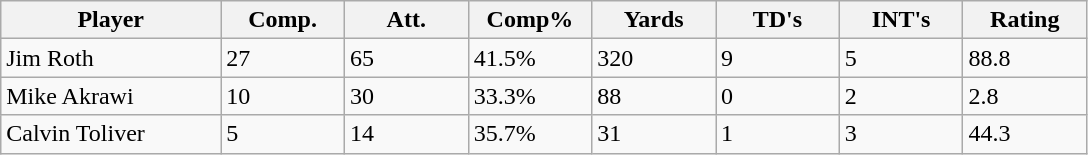<table class="wikitable sortable">
<tr>
<th bgcolor="#DDDDFF" width="16%">Player</th>
<th bgcolor="#DDDDFF" width="9%">Comp.</th>
<th bgcolor="#DDDDFF" width="9%">Att.</th>
<th bgcolor="#DDDDFF" width="9%">Comp%</th>
<th bgcolor="#DDDDFF" width="9%">Yards</th>
<th bgcolor="#DDDDFF" width="9%">TD's</th>
<th bgcolor="#DDDDFF" width="9%">INT's</th>
<th bgcolor="#DDDDFF" width="9%">Rating</th>
</tr>
<tr>
<td>Jim Roth</td>
<td>27</td>
<td>65</td>
<td>41.5%</td>
<td>320</td>
<td>9</td>
<td>5</td>
<td>88.8</td>
</tr>
<tr>
<td>Mike Akrawi</td>
<td>10</td>
<td>30</td>
<td>33.3%</td>
<td>88</td>
<td>0</td>
<td>2</td>
<td>2.8</td>
</tr>
<tr>
<td>Calvin Toliver</td>
<td>5</td>
<td>14</td>
<td>35.7%</td>
<td>31</td>
<td>1</td>
<td>3</td>
<td>44.3</td>
</tr>
</table>
